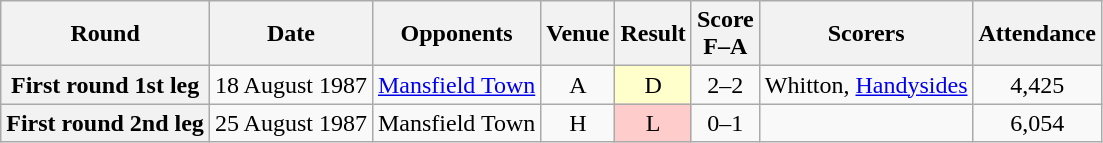<table class="wikitable plainrowheaders" style="text-align:center">
<tr>
<th scope="col">Round</th>
<th scope="col">Date</th>
<th scope="col">Opponents</th>
<th scope="col">Venue</th>
<th scope="col">Result</th>
<th scope="col">Score<br>F–A</th>
<th scope="col">Scorers</th>
<th scope="col">Attendance</th>
</tr>
<tr>
<th scope="row">First round 1st leg</th>
<td align="left">18 August 1987</td>
<td align="left"><a href='#'>Mansfield Town</a></td>
<td>A</td>
<td style="background:#ffc">D</td>
<td>2–2</td>
<td align="left">Whitton, <a href='#'>Handysides</a></td>
<td>4,425</td>
</tr>
<tr>
<th scope="row">First round 2nd leg</th>
<td align="left">25 August 1987</td>
<td align="left">Mansfield Town</td>
<td>H</td>
<td style="background:#fcc">L</td>
<td>0–1</td>
<td></td>
<td>6,054</td>
</tr>
</table>
